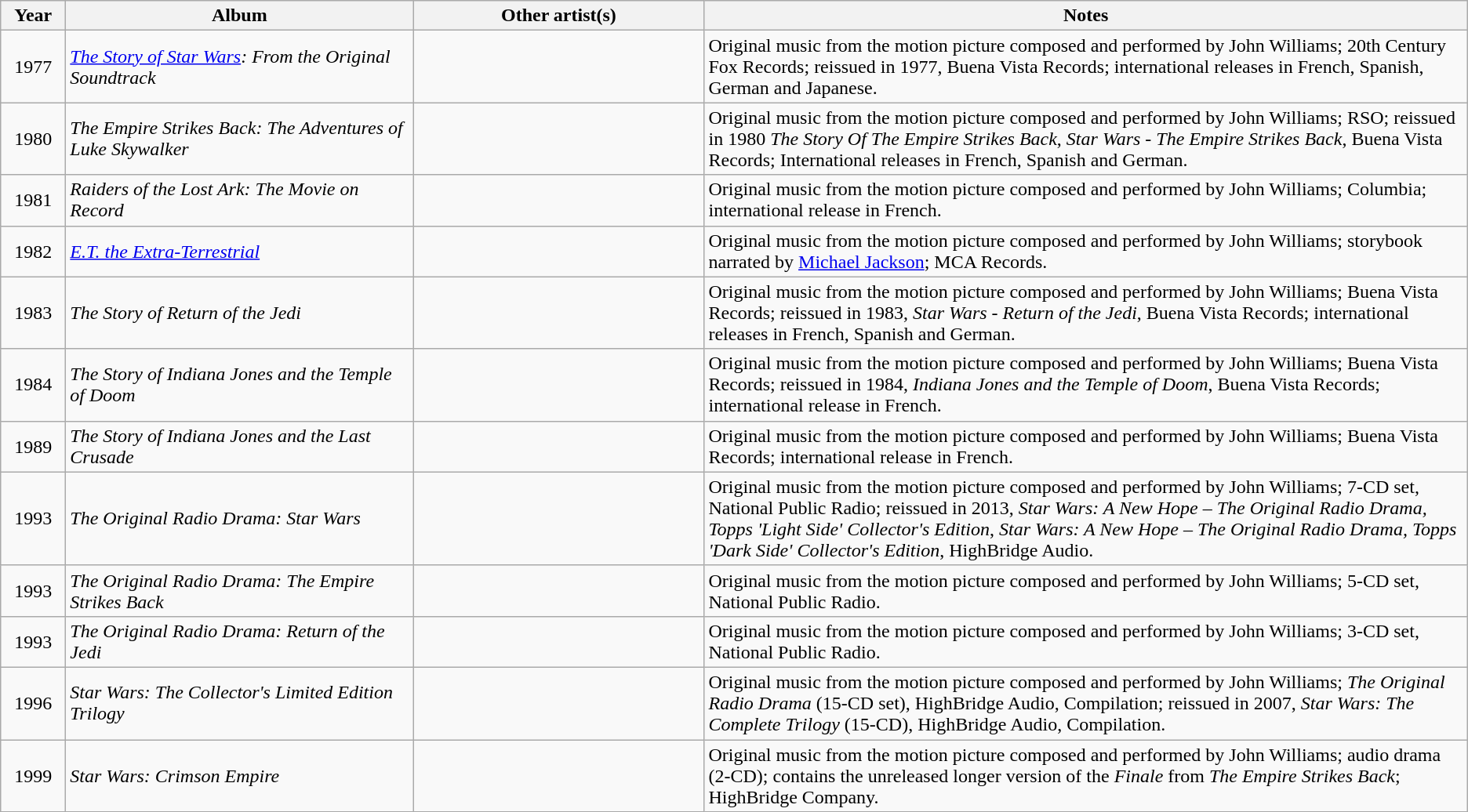<table class="wikitable sortable">
<tr>
<th style="width:3em">Year</th>
<th style="width:18em">Album</th>
<th style="width:15em">Other artist(s)</th>
<th class="unsortable">Notes</th>
</tr>
<tr>
<td style="text-align:center;">1977</td>
<td><em><a href='#'>The Story of Star Wars</a>: From the Original Soundtrack</em></td>
<td style="text-align:center;"></td>
<td>Original music from the motion picture composed and performed by John Williams; 20th Century Fox Records; reissued in 1977, Buena Vista Records; international releases in French, Spanish, German and Japanese.</td>
</tr>
<tr>
<td style="text-align:center;">1980</td>
<td><em>The Empire Strikes Back: The Adventures of Luke Skywalker</em></td>
<td style="text-align:center;"></td>
<td>Original music from the motion picture composed and performed by John Williams; RSO; reissued in 1980 <em>The Story Of The Empire Strikes Back</em>, <em>Star Wars - The Empire Strikes Back</em>, Buena Vista Records; International releases in French, Spanish and German.</td>
</tr>
<tr>
<td style="text-align:center;">1981</td>
<td><em>Raiders of the Lost Ark: The Movie on Record</em></td>
<td style="text-align:center;"></td>
<td>Original music from the motion picture composed and performed by John Williams; Columbia; international release in French.</td>
</tr>
<tr>
<td style="text-align:center;">1982</td>
<td><em><a href='#'>E.T. the Extra-Terrestrial</a></em></td>
<td style="text-align:center;"></td>
<td>Original music from the motion picture composed and performed by John Williams; storybook narrated by <a href='#'>Michael Jackson</a>; MCA Records.</td>
</tr>
<tr>
<td style="text-align:center;">1983</td>
<td><em>The Story of Return of the Jedi</em></td>
<td style="text-align:center;"></td>
<td>Original music from the motion picture composed and performed by John Williams; Buena Vista Records; reissued in 1983, <em>Star Wars - Return of the Jedi</em>, Buena Vista Records; international releases in French, Spanish and German.</td>
</tr>
<tr>
<td style="text-align:center;">1984</td>
<td><em>The Story of Indiana Jones and the Temple of Doom</em></td>
<td style="text-align:center;"></td>
<td>Original music from the motion picture composed and performed by John Williams; Buena Vista Records; reissued in 1984, <em>Indiana Jones and the Temple of Doom</em>, Buena Vista Records; international release in French.</td>
</tr>
<tr>
<td style="text-align:center;">1989</td>
<td><em>The Story of Indiana Jones and the Last Crusade</em></td>
<td style="text-align:center;"></td>
<td>Original music from the motion picture composed and performed by John Williams; Buena Vista Records; international release in French.</td>
</tr>
<tr>
<td style="text-align:center;">1993</td>
<td><em>The Original Radio Drama: Star Wars</em></td>
<td style="text-align:center;"></td>
<td>Original music from the motion picture composed and performed by John Williams; 7-CD set, National Public Radio; reissued in 2013, <em>Star Wars: A New Hope – The Original Radio Drama, Topps 'Light Side' Collector's Edition</em>, <em>Star Wars: A New Hope – The Original Radio Drama, Topps 'Dark Side' Collector's Edition</em>, HighBridge Audio.</td>
</tr>
<tr>
<td style="text-align:center;">1993</td>
<td><em>The Original Radio Drama: The Empire Strikes Back</em></td>
<td style="text-align:center;"></td>
<td>Original music from the motion picture composed and performed by John Williams; 5-CD set, National Public Radio.</td>
</tr>
<tr>
<td style="text-align:center;">1993</td>
<td><em>The Original Radio Drama: Return of the Jedi</em></td>
<td style="text-align:center;"></td>
<td>Original music from the motion picture composed and performed by John Williams; 3-CD set, National Public Radio.</td>
</tr>
<tr>
<td style="text-align:center;">1996</td>
<td><em>Star Wars: The Collector's Limited Edition Trilogy</em></td>
<td style="text-align:center;"></td>
<td>Original music from the motion picture composed and performed by John Williams; <em>The Original Radio Drama</em> (15-CD set), HighBridge Audio, Compilation; reissued in 2007, <em>Star Wars: The Complete Trilogy</em> (15-CD), HighBridge Audio, Compilation.</td>
</tr>
<tr>
<td style="text-align:center;">1999</td>
<td><em>Star Wars: Crimson Empire</em></td>
<td style="text-align:center;"></td>
<td>Original music from the motion picture composed and performed by John Williams; audio drama (2-CD); contains the unreleased longer version of the <em>Finale</em> from <em>The Empire Strikes Back</em>; HighBridge Company.</td>
</tr>
</table>
